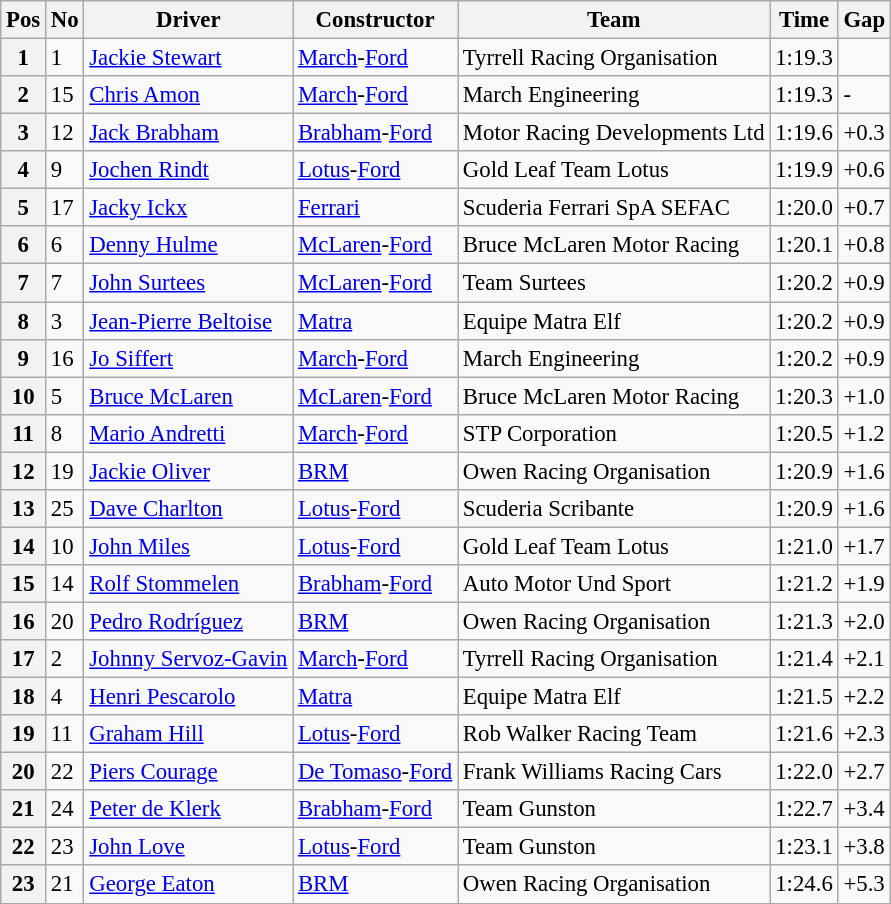<table class="wikitable sortable" style="font-size: 95%;">
<tr>
<th>Pos</th>
<th>No</th>
<th>Driver</th>
<th>Constructor</th>
<th>Team</th>
<th>Time</th>
<th>Gap</th>
</tr>
<tr>
<th>1</th>
<td>1</td>
<td> <a href='#'>Jackie Stewart</a></td>
<td><a href='#'>March</a>-<a href='#'>Ford</a></td>
<td>Tyrrell Racing Organisation</td>
<td>1:19.3</td>
<td></td>
</tr>
<tr>
<th>2</th>
<td>15</td>
<td> <a href='#'>Chris Amon</a></td>
<td><a href='#'>March</a>-<a href='#'>Ford</a></td>
<td>March Engineering</td>
<td>1:19.3</td>
<td>-</td>
</tr>
<tr>
<th>3</th>
<td>12</td>
<td> <a href='#'>Jack Brabham</a></td>
<td><a href='#'>Brabham</a>-<a href='#'>Ford</a></td>
<td>Motor Racing Developments Ltd</td>
<td>1:19.6</td>
<td>+0.3</td>
</tr>
<tr>
<th>4</th>
<td>9</td>
<td> <a href='#'>Jochen Rindt</a></td>
<td><a href='#'>Lotus</a>-<a href='#'>Ford</a></td>
<td>Gold Leaf Team Lotus</td>
<td>1:19.9</td>
<td>+0.6</td>
</tr>
<tr>
<th>5</th>
<td>17</td>
<td> <a href='#'>Jacky Ickx</a></td>
<td><a href='#'>Ferrari</a></td>
<td>Scuderia Ferrari SpA SEFAC</td>
<td>1:20.0</td>
<td>+0.7</td>
</tr>
<tr>
<th>6</th>
<td>6</td>
<td> <a href='#'>Denny Hulme</a></td>
<td><a href='#'>McLaren</a>-<a href='#'>Ford</a></td>
<td>Bruce McLaren Motor Racing</td>
<td>1:20.1</td>
<td>+0.8</td>
</tr>
<tr>
<th>7</th>
<td>7</td>
<td> <a href='#'>John Surtees</a></td>
<td><a href='#'>McLaren</a>-<a href='#'>Ford</a></td>
<td>Team Surtees</td>
<td>1:20.2</td>
<td>+0.9</td>
</tr>
<tr>
<th>8</th>
<td>3</td>
<td> <a href='#'>Jean-Pierre Beltoise</a></td>
<td><a href='#'>Matra</a></td>
<td>Equipe Matra Elf</td>
<td>1:20.2</td>
<td>+0.9</td>
</tr>
<tr>
<th>9</th>
<td>16</td>
<td> <a href='#'>Jo Siffert</a></td>
<td><a href='#'>March</a>-<a href='#'>Ford</a></td>
<td>March Engineering</td>
<td>1:20.2</td>
<td>+0.9</td>
</tr>
<tr>
<th>10</th>
<td>5</td>
<td> <a href='#'>Bruce McLaren</a></td>
<td><a href='#'>McLaren</a>-<a href='#'>Ford</a></td>
<td>Bruce McLaren Motor Racing</td>
<td>1:20.3</td>
<td>+1.0</td>
</tr>
<tr>
<th>11</th>
<td>8</td>
<td> <a href='#'>Mario Andretti</a></td>
<td><a href='#'>March</a>-<a href='#'>Ford</a></td>
<td>STP Corporation</td>
<td>1:20.5</td>
<td>+1.2</td>
</tr>
<tr>
<th>12</th>
<td>19</td>
<td> <a href='#'>Jackie Oliver</a></td>
<td><a href='#'>BRM</a></td>
<td>Owen Racing Organisation</td>
<td>1:20.9</td>
<td>+1.6</td>
</tr>
<tr>
<th>13</th>
<td>25</td>
<td> <a href='#'>Dave Charlton</a></td>
<td><a href='#'>Lotus</a>-<a href='#'>Ford</a></td>
<td>Scuderia Scribante</td>
<td>1:20.9</td>
<td>+1.6</td>
</tr>
<tr>
<th>14</th>
<td>10</td>
<td> <a href='#'>John Miles</a></td>
<td><a href='#'>Lotus</a>-<a href='#'>Ford</a></td>
<td>Gold Leaf Team Lotus</td>
<td>1:21.0</td>
<td>+1.7</td>
</tr>
<tr>
<th>15</th>
<td>14</td>
<td> <a href='#'>Rolf Stommelen</a></td>
<td><a href='#'>Brabham</a>-<a href='#'>Ford</a></td>
<td>Auto Motor Und Sport</td>
<td>1:21.2</td>
<td>+1.9</td>
</tr>
<tr>
<th>16</th>
<td>20</td>
<td> <a href='#'>Pedro Rodríguez</a></td>
<td><a href='#'>BRM</a></td>
<td>Owen Racing Organisation</td>
<td>1:21.3</td>
<td>+2.0</td>
</tr>
<tr>
<th>17</th>
<td>2</td>
<td> <a href='#'>Johnny Servoz-Gavin</a></td>
<td><a href='#'>March</a>-<a href='#'>Ford</a></td>
<td>Tyrrell Racing Organisation</td>
<td>1:21.4</td>
<td>+2.1</td>
</tr>
<tr>
<th>18</th>
<td>4</td>
<td> <a href='#'>Henri Pescarolo</a></td>
<td><a href='#'>Matra</a></td>
<td>Equipe Matra Elf</td>
<td>1:21.5</td>
<td>+2.2</td>
</tr>
<tr>
<th>19</th>
<td>11</td>
<td> <a href='#'>Graham Hill</a></td>
<td><a href='#'>Lotus</a>-<a href='#'>Ford</a></td>
<td>Rob Walker Racing Team</td>
<td>1:21.6</td>
<td>+2.3</td>
</tr>
<tr>
<th>20</th>
<td>22</td>
<td> <a href='#'>Piers Courage</a></td>
<td><a href='#'>De Tomaso</a>-<a href='#'>Ford</a></td>
<td>Frank Williams Racing Cars</td>
<td>1:22.0</td>
<td>+2.7</td>
</tr>
<tr>
<th>21</th>
<td>24</td>
<td> <a href='#'>Peter de Klerk</a></td>
<td><a href='#'>Brabham</a>-<a href='#'>Ford</a></td>
<td>Team Gunston</td>
<td>1:22.7</td>
<td>+3.4</td>
</tr>
<tr>
<th>22</th>
<td>23</td>
<td> <a href='#'>John Love</a></td>
<td><a href='#'>Lotus</a>-<a href='#'>Ford</a></td>
<td>Team Gunston</td>
<td>1:23.1</td>
<td>+3.8</td>
</tr>
<tr>
<th>23</th>
<td>21</td>
<td> <a href='#'>George Eaton</a></td>
<td><a href='#'>BRM</a></td>
<td>Owen Racing Organisation</td>
<td>1:24.6</td>
<td>+5.3</td>
</tr>
</table>
